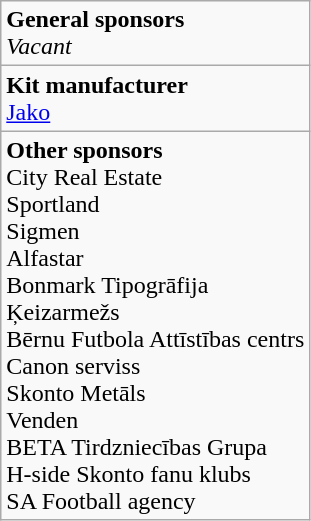<table class="wikitable">
<tr>
<td><strong>General sponsors</strong><br><em>Vacant</em></td>
</tr>
<tr>
<td><strong>Kit manufacturer</strong><br> <a href='#'>Jako</a></td>
</tr>
<tr>
<td><strong>Other sponsors</strong><br> City Real Estate <br>  Sportland <br>  Sigmen <br>  Alfastar <br>  Bonmark Tipogrāfija <br>  Ķeizarmežs <br>  Bērnu Futbola Attīstības centrs <br>  Canon serviss <br>  Skonto Metāls <br>  Venden <br>  BETA Tirdzniecības Grupa <br>  H-side Skonto fanu klubs <br>  SA Football agency</td>
</tr>
</table>
